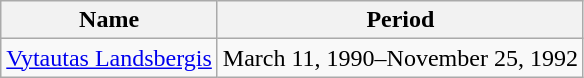<table class="wikitable">
<tr>
<th>Name</th>
<th>Period</th>
</tr>
<tr>
<td><a href='#'>Vytautas Landsbergis</a></td>
<td>March 11, 1990–November 25, 1992</td>
</tr>
</table>
